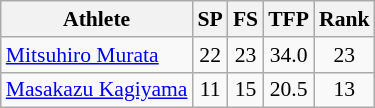<table class="wikitable" border="1" style="font-size:90%">
<tr>
<th>Athlete</th>
<th>SP</th>
<th>FS</th>
<th>TFP</th>
<th>Rank</th>
</tr>
<tr align=center>
<td align=left><a href='#'>Mitsuhiro Murata</a></td>
<td>22</td>
<td>23</td>
<td>34.0</td>
<td>23</td>
</tr>
<tr align=center>
<td align=left><a href='#'>Masakazu Kagiyama</a></td>
<td>11</td>
<td>15</td>
<td>20.5</td>
<td>13</td>
</tr>
</table>
